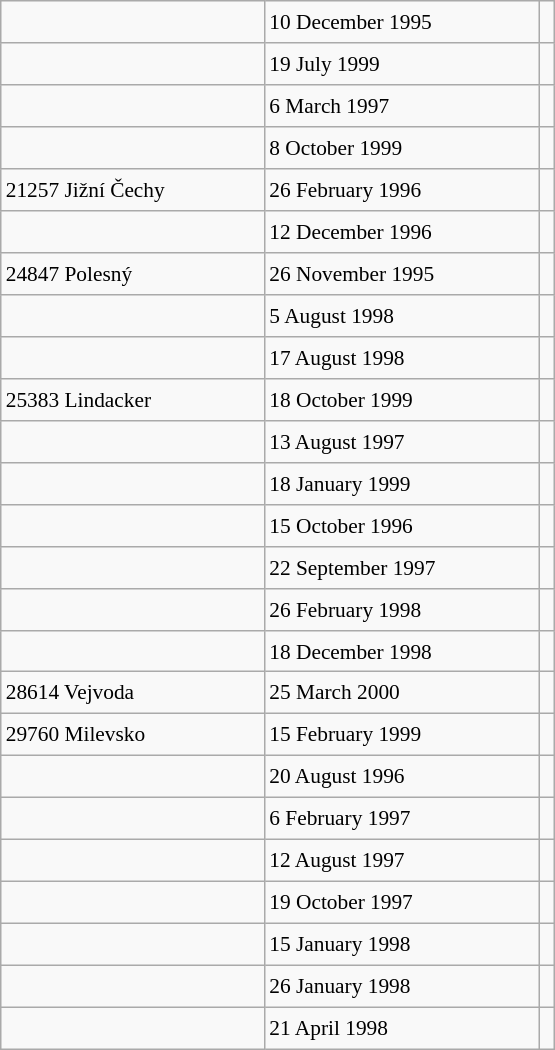<table class="wikitable" style="font-size: 89%; float: left; width: 26em; margin-right: 1em; height: 700px">
<tr>
<td></td>
<td>10 December 1995</td>
<td></td>
</tr>
<tr>
<td></td>
<td>19 July 1999</td>
<td></td>
</tr>
<tr>
<td></td>
<td>6 March 1997</td>
<td></td>
</tr>
<tr>
<td></td>
<td>8 October 1999</td>
<td></td>
</tr>
<tr>
<td>21257 Jižní Čechy</td>
<td>26 February 1996</td>
<td></td>
</tr>
<tr>
<td></td>
<td>12 December 1996</td>
<td></td>
</tr>
<tr>
<td>24847 Polesný</td>
<td>26 November 1995</td>
<td></td>
</tr>
<tr>
<td></td>
<td>5 August 1998</td>
<td></td>
</tr>
<tr>
<td></td>
<td>17 August 1998</td>
<td></td>
</tr>
<tr>
<td>25383 Lindacker</td>
<td>18 October 1999</td>
<td></td>
</tr>
<tr>
<td></td>
<td>13 August 1997</td>
<td></td>
</tr>
<tr>
<td></td>
<td>18 January 1999</td>
<td></td>
</tr>
<tr>
<td></td>
<td>15 October 1996</td>
<td></td>
</tr>
<tr>
<td></td>
<td>22 September 1997</td>
<td></td>
</tr>
<tr>
<td></td>
<td>26 February 1998</td>
<td></td>
</tr>
<tr>
<td></td>
<td>18 December 1998</td>
<td></td>
</tr>
<tr>
<td>28614 Vejvoda</td>
<td>25 March 2000</td>
<td></td>
</tr>
<tr>
<td>29760 Milevsko</td>
<td>15 February 1999</td>
<td></td>
</tr>
<tr>
<td></td>
<td>20 August 1996</td>
<td></td>
</tr>
<tr>
<td></td>
<td>6 February 1997</td>
<td></td>
</tr>
<tr>
<td></td>
<td>12 August 1997</td>
<td></td>
</tr>
<tr>
<td></td>
<td>19 October 1997</td>
<td></td>
</tr>
<tr>
<td></td>
<td>15 January 1998</td>
<td></td>
</tr>
<tr>
<td></td>
<td>26 January 1998</td>
<td></td>
</tr>
<tr>
<td></td>
<td>21 April 1998</td>
<td></td>
</tr>
</table>
